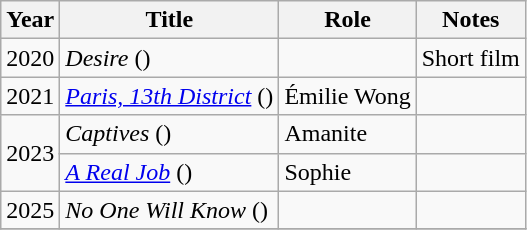<table class="wikitable sortable">
<tr>
<th>Year</th>
<th>Title</th>
<th>Role</th>
<th class="unsortable">Notes</th>
</tr>
<tr>
<td>2020</td>
<td><em>Desire</em> ()</td>
<td></td>
<td>Short film</td>
</tr>
<tr>
<td>2021</td>
<td><em><a href='#'>Paris, 13th District</a></em> ()</td>
<td>Émilie Wong</td>
<td></td>
</tr>
<tr>
<td rowspan="2">2023</td>
<td><em>Captives</em> ()</td>
<td>Amanite</td>
<td></td>
</tr>
<tr>
<td><em><a href='#'>A Real Job</a></em> ()</td>
<td>Sophie</td>
<td></td>
</tr>
<tr>
<td>2025</td>
<td><em>No One Will Know</em> ()</td>
<td></td>
<td></td>
</tr>
<tr>
</tr>
</table>
